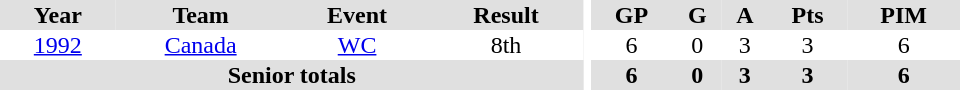<table border="0" cellpadding="1" cellspacing="0" ID="Table3" style="text-align:center; width:40em">
<tr ALIGN="center" bgcolor="#e0e0e0">
<th>Year</th>
<th>Team</th>
<th>Event</th>
<th>Result</th>
<th rowspan="99" bgcolor="#ffffff"></th>
<th>GP</th>
<th>G</th>
<th>A</th>
<th>Pts</th>
<th>PIM</th>
</tr>
<tr>
<td><a href='#'>1992</a></td>
<td><a href='#'>Canada</a></td>
<td><a href='#'>WC</a></td>
<td>8th</td>
<td>6</td>
<td>0</td>
<td>3</td>
<td>3</td>
<td>6</td>
</tr>
<tr bgcolor="#e0e0e0">
<th colspan="4">Senior totals</th>
<th>6</th>
<th>0</th>
<th>3</th>
<th>3</th>
<th>6</th>
</tr>
</table>
